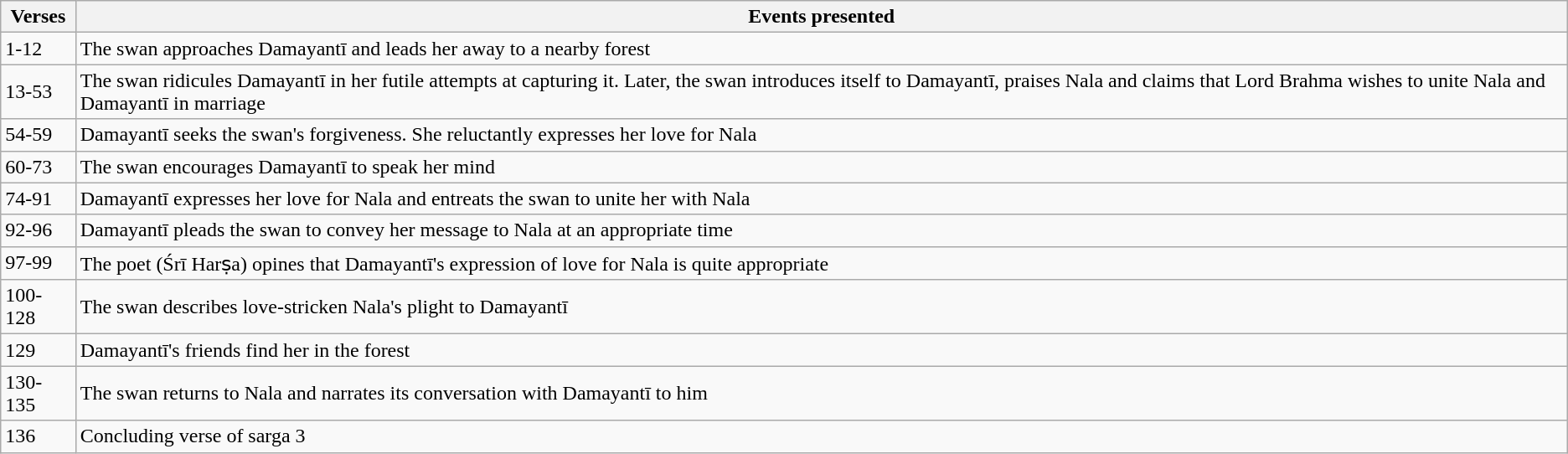<table class="wikitable">
<tr>
<th>Verses</th>
<th>Events presented</th>
</tr>
<tr>
<td>1-12</td>
<td>The swan approaches Damayantī and leads her away to a nearby forest</td>
</tr>
<tr>
<td>13-53</td>
<td>The swan ridicules Damayantī in her futile attempts at capturing it. Later, the swan introduces itself to Damayantī, praises Nala and claims that Lord Brahma wishes to unite Nala and Damayantī in marriage</td>
</tr>
<tr>
<td>54-59</td>
<td>Damayantī seeks the swan's forgiveness. She reluctantly expresses her love for Nala</td>
</tr>
<tr>
<td>60-73</td>
<td>The swan encourages Damayantī to speak her mind</td>
</tr>
<tr>
<td>74-91</td>
<td>Damayantī expresses her love for Nala and entreats the swan to unite her with Nala</td>
</tr>
<tr>
<td>92-96</td>
<td>Damayantī pleads the swan to convey her message to Nala at an appropriate time</td>
</tr>
<tr>
<td>97-99</td>
<td>The poet (Śrī Harṣa) opines that Damayantī's expression of love for Nala is quite appropriate</td>
</tr>
<tr>
<td>100-128</td>
<td>The swan describes love-stricken Nala's plight to Damayantī</td>
</tr>
<tr>
<td>129</td>
<td>Damayantī's friends find her in the forest</td>
</tr>
<tr>
<td>130-135</td>
<td>The swan returns to Nala and narrates its conversation with Damayantī to him</td>
</tr>
<tr>
<td>136</td>
<td>Concluding verse of sarga 3</td>
</tr>
</table>
